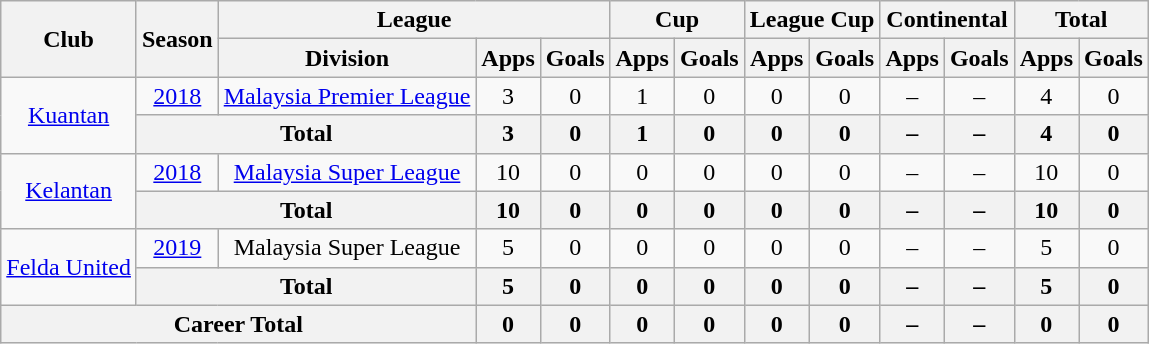<table class=wikitable style="text-align:center">
<tr>
<th rowspan=2>Club</th>
<th rowspan=2>Season</th>
<th colspan=3>League</th>
<th colspan=2>Cup</th>
<th colspan=2>League Cup</th>
<th colspan=2>Continental</th>
<th colspan=2>Total</th>
</tr>
<tr>
<th>Division</th>
<th>Apps</th>
<th>Goals</th>
<th>Apps</th>
<th>Goals</th>
<th>Apps</th>
<th>Goals</th>
<th>Apps</th>
<th>Goals</th>
<th>Apps</th>
<th>Goals</th>
</tr>
<tr>
<td rowspan=2><a href='#'>Kuantan</a></td>
<td><a href='#'>2018</a></td>
<td><a href='#'>Malaysia Premier League</a></td>
<td>3</td>
<td>0</td>
<td>1</td>
<td>0</td>
<td>0</td>
<td>0</td>
<td>–</td>
<td>–</td>
<td>4</td>
<td>0</td>
</tr>
<tr>
<th colspan="2">Total</th>
<th>3</th>
<th>0</th>
<th>1</th>
<th>0</th>
<th>0</th>
<th>0</th>
<th>–</th>
<th>–</th>
<th>4</th>
<th>0</th>
</tr>
<tr>
<td rowspan=2><a href='#'>Kelantan</a></td>
<td><a href='#'>2018</a></td>
<td><a href='#'>Malaysia Super League</a></td>
<td>10</td>
<td>0</td>
<td>0</td>
<td>0</td>
<td>0</td>
<td>0</td>
<td>–</td>
<td>–</td>
<td>10</td>
<td>0</td>
</tr>
<tr>
<th colspan="2">Total</th>
<th>10</th>
<th>0</th>
<th>0</th>
<th>0</th>
<th>0</th>
<th>0</th>
<th>–</th>
<th>–</th>
<th>10</th>
<th>0</th>
</tr>
<tr>
<td rowspan=2><a href='#'>Felda United</a></td>
<td><a href='#'>2019</a></td>
<td>Malaysia Super League</td>
<td>5</td>
<td>0</td>
<td>0</td>
<td>0</td>
<td>0</td>
<td>0</td>
<td>–</td>
<td>–</td>
<td>5</td>
<td>0</td>
</tr>
<tr>
<th colspan="2">Total</th>
<th>5</th>
<th>0</th>
<th>0</th>
<th>0</th>
<th>0</th>
<th>0</th>
<th>–</th>
<th>–</th>
<th>5</th>
<th>0</th>
</tr>
<tr>
<th colspan="3">Career Total</th>
<th>0</th>
<th>0</th>
<th>0</th>
<th>0</th>
<th>0</th>
<th>0</th>
<th>–</th>
<th>–</th>
<th>0</th>
<th>0</th>
</tr>
</table>
